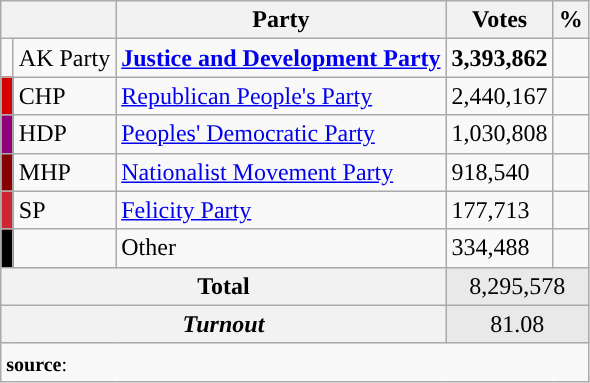<table class="wikitable">
<tr>
<th colspan="2" align="center"></th>
<th align="center">Party</th>
<th align="center">Votes</th>
<th align="center">%</th>
</tr>
<tr align="left">
<td></td>
<td>AK Party</td>
<td><strong><a href='#'>Justice and Development Party</a></strong></td>
<td><strong>3,393,862</strong></td>
<td><strong></strong></td>
</tr>
<tr align="left">
<td bgcolor="#d50000" width="1"></td>
<td>CHP</td>
<td><a href='#'>Republican People's Party</a></td>
<td>2,440,167</td>
<td></td>
</tr>
<tr align="left">
<td bgcolor="#91007B" width="1"></td>
<td>HDP</td>
<td><a href='#'>Peoples' Democratic Party</a></td>
<td>1,030,808</td>
<td></td>
</tr>
<tr align="left">
<td bgcolor="#870000" width="1"></td>
<td>MHP</td>
<td><a href='#'>Nationalist Movement Party</a></td>
<td>918,540</td>
<td></td>
</tr>
<tr align="left">
<td bgcolor="#D02433" width="1"></td>
<td>SP</td>
<td><a href='#'>Felicity Party</a></td>
<td>177,713</td>
<td></td>
</tr>
<tr align="left">
<td bgcolor=" " width="1"></td>
<td></td>
<td>Other</td>
<td>334,488</td>
<td></td>
</tr>
<tr align="left" style="background-color:#E9E9E9">
<th colspan="3" align="center"><strong>Total</strong></th>
<td colspan="5" align="center">8,295,578</td>
</tr>
<tr align="left" style="background-color:#E9E9E9">
<th colspan="3" align="center"><em>Turnout</em></th>
<td colspan="5" align="center">81.08</td>
</tr>
<tr>
<td colspan="9" align="left"><small><strong>source</strong>: </small></td>
</tr>
</table>
